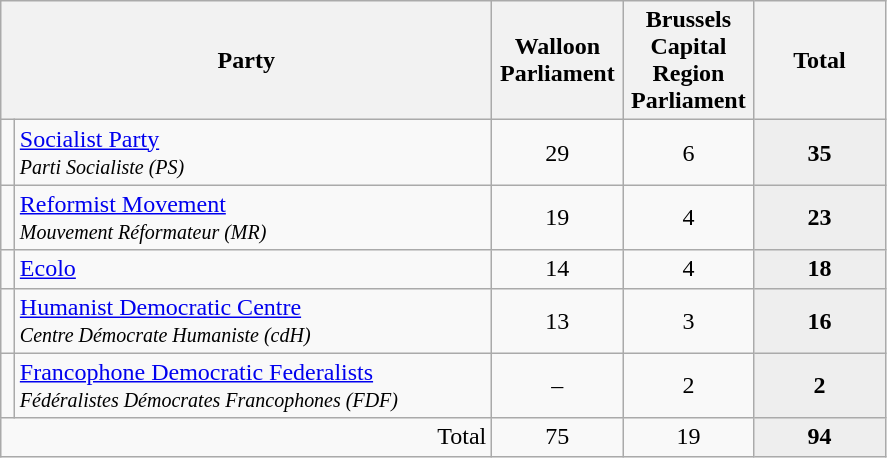<table class="wikitable">
<tr>
<th style="width: 20em" colspan="2">Party</th>
<th style="width: 5em">Walloon Parliament</th>
<th style="width: 5em">Brussels Capital Region Parliament</th>
<th style="width: 5em">Total</th>
</tr>
<tr>
<td></td>
<td><a href='#'>Socialist Party</a><br><small><em>Parti Socialiste (PS)</em></small></td>
<td align="center">29</td>
<td align="center">6</td>
<td align="center" style="background-color:#EEEEEE"><strong>35</strong></td>
</tr>
<tr>
<td></td>
<td><a href='#'>Reformist Movement</a><br><small><em>Mouvement Réformateur (MR)</em></small></td>
<td align="center">19</td>
<td align="center">4</td>
<td align="center" style="background-color:#EEEEEE"><strong>23</strong></td>
</tr>
<tr>
<td></td>
<td><a href='#'>Ecolo</a></td>
<td align="center">14</td>
<td align="center">4</td>
<td align="center" style="background-color:#EEEEEE"><strong>18</strong></td>
</tr>
<tr>
<td></td>
<td><a href='#'>Humanist Democratic Centre</a><br><small><em>Centre Démocrate Humaniste (cdH)</em></small></td>
<td align="center">13</td>
<td align="center">3</td>
<td align="center" style="background-color:#EEEEEE"><strong>16</strong></td>
</tr>
<tr>
<td></td>
<td><a href='#'>Francophone Democratic Federalists</a><br><small><em>Fédéralistes Démocrates Francophones (FDF)</em></small></td>
<td align="center">–</td>
<td align="center">2</td>
<td align="center" style="background-color:#EEEEEE"><strong>2</strong></td>
</tr>
<tr>
<td colspan="2" align="right">Total</td>
<td align="center">75</td>
<td align="center">19</td>
<td align="center" style="background-color:#EEEEEE"><strong>94</strong></td>
</tr>
</table>
